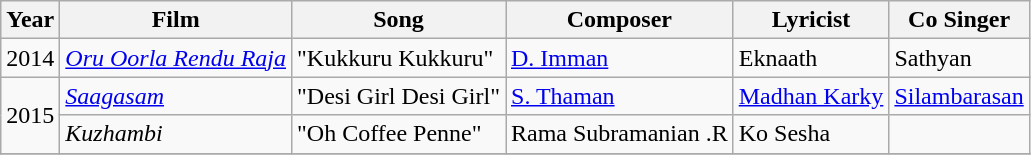<table class="wikitable sortable">
<tr>
<th>Year</th>
<th>Film</th>
<th>Song</th>
<th>Composer</th>
<th>Lyricist</th>
<th class="unsortable">Co Singer</th>
</tr>
<tr>
<td>2014</td>
<td><em><a href='#'>Oru Oorla Rendu Raja</a></em></td>
<td>"Kukkuru Kukkuru"</td>
<td><a href='#'>D. Imman</a></td>
<td>Eknaath</td>
<td>Sathyan</td>
</tr>
<tr>
<td rowspan="2">2015</td>
<td><em><a href='#'>Saagasam</a></em></td>
<td>"Desi Girl Desi Girl"</td>
<td><a href='#'>S. Thaman</a></td>
<td><a href='#'>Madhan Karky</a></td>
<td><a href='#'>Silambarasan</a></td>
</tr>
<tr>
<td><em>Kuzhambi</em></td>
<td>"Oh Coffee Penne"</td>
<td>Rama Subramanian .R</td>
<td>Ko Sesha</td>
<td></td>
</tr>
<tr>
</tr>
</table>
